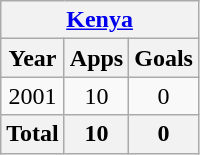<table class="wikitable" style="text-align:center">
<tr>
<th colspan=3><a href='#'>Kenya</a></th>
</tr>
<tr>
<th>Year</th>
<th>Apps</th>
<th>Goals</th>
</tr>
<tr>
<td>2001</td>
<td>10</td>
<td>0</td>
</tr>
<tr>
<th>Total</th>
<th>10</th>
<th>0</th>
</tr>
</table>
